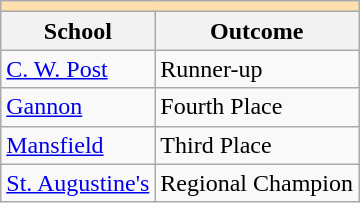<table class="wikitable" style="float:left; margin-right:1em;">
<tr>
<th colspan="3" style="background:#ffdead;"></th>
</tr>
<tr>
<th>School</th>
<th>Outcome</th>
</tr>
<tr>
<td><a href='#'>C. W. Post</a></td>
<td>Runner-up</td>
</tr>
<tr>
<td><a href='#'>Gannon</a></td>
<td>Fourth Place</td>
</tr>
<tr>
<td><a href='#'>Mansfield</a></td>
<td>Third Place</td>
</tr>
<tr>
<td><a href='#'>St. Augustine's</a></td>
<td>Regional Champion</td>
</tr>
</table>
